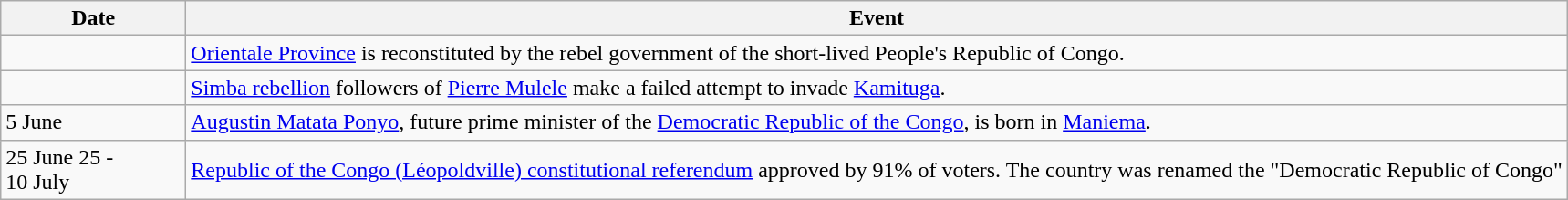<table class=wikitable>
<tr>
<th style="width:8em">Date</th>
<th>Event</th>
</tr>
<tr>
<td></td>
<td><a href='#'>Orientale Province</a> is reconstituted by the rebel government of the short-lived People's Republic of Congo.</td>
</tr>
<tr>
<td></td>
<td><a href='#'>Simba rebellion</a> followers of <a href='#'>Pierre Mulele</a> make a failed attempt to invade <a href='#'>Kamituga</a>.</td>
</tr>
<tr>
<td>5 June</td>
<td><a href='#'>Augustin Matata Ponyo</a>, future prime minister of the <a href='#'>Democratic Republic of the Congo</a>, is born in <a href='#'>Maniema</a>.</td>
</tr>
<tr>
<td>25 June 25 -<br> 10 July</td>
<td><a href='#'>Republic of the Congo (Léopoldville) constitutional referendum</a> approved by 91% of voters. The country was renamed the "Democratic Republic of Congo"</td>
</tr>
</table>
